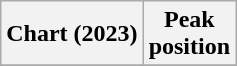<table class="wikitable sortable plainrowheaders">
<tr>
<th scope="col">Chart (2023)</th>
<th scope="col">Peak<br>position</th>
</tr>
<tr>
</tr>
</table>
